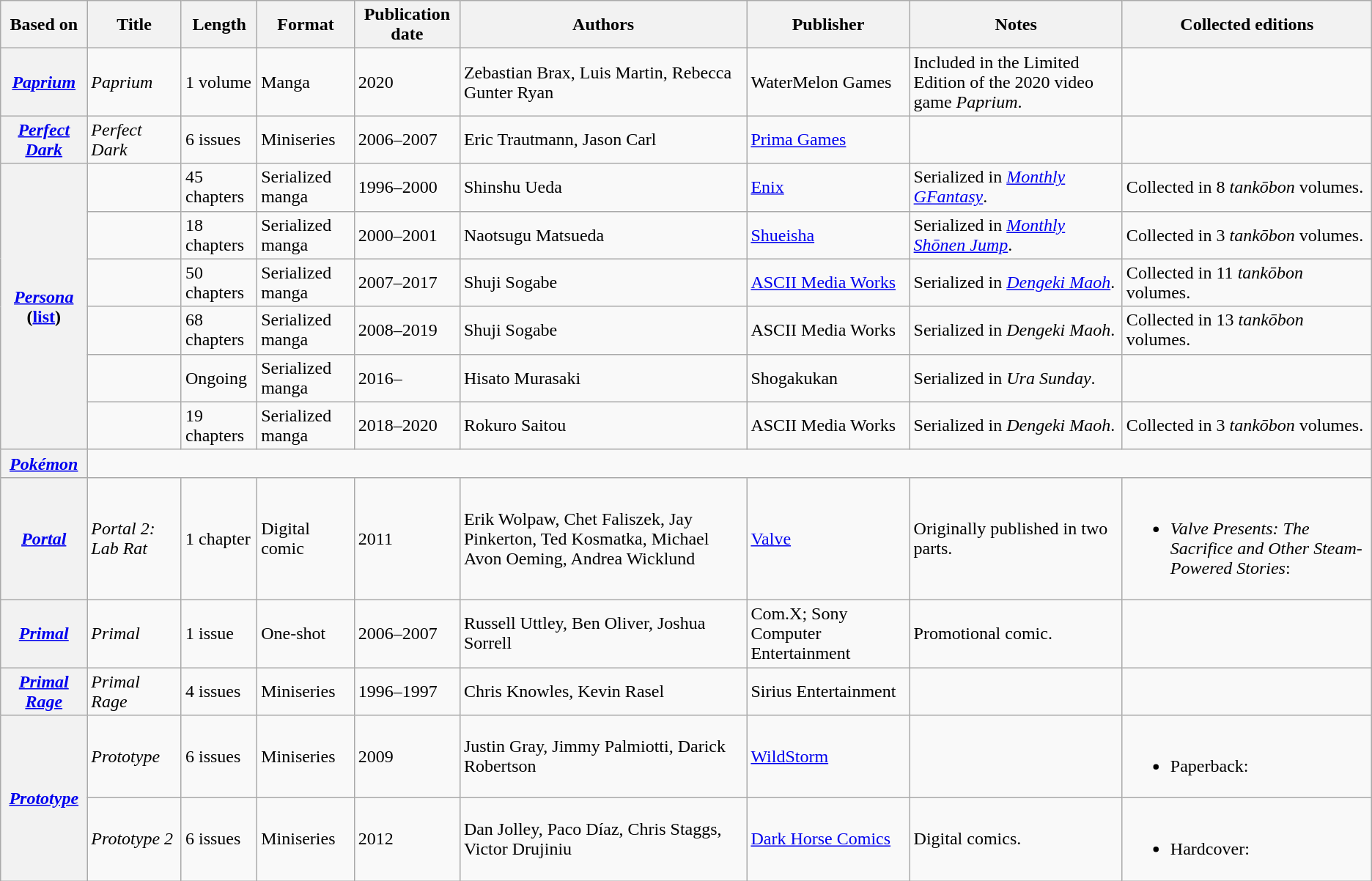<table class="wikitable mw-collapsible">
<tr>
<th>Based on</th>
<th>Title</th>
<th>Length</th>
<th>Format</th>
<th>Publication date</th>
<th>Authors</th>
<th>Publisher</th>
<th>Notes</th>
<th>Collected editions</th>
</tr>
<tr>
<th><em><a href='#'>Paprium</a></em></th>
<td><em>Paprium</em></td>
<td>1 volume</td>
<td>Manga</td>
<td>2020</td>
<td>Zebastian Brax, Luis Martin, Rebecca Gunter Ryan</td>
<td>WaterMelon Games</td>
<td>Included in the Limited Edition of the 2020 video game <em>Paprium</em>.</td>
<td></td>
</tr>
<tr>
<th><em><a href='#'>Perfect Dark</a></em></th>
<td><em>Perfect Dark</em></td>
<td>6 issues</td>
<td>Miniseries</td>
<td>2006–2007</td>
<td>Eric Trautmann, Jason Carl</td>
<td><a href='#'>Prima Games</a></td>
<td></td>
<td></td>
</tr>
<tr>
<th rowspan="6"><em><a href='#'>Persona</a></em> (<a href='#'>list</a>)</th>
<td></td>
<td>45 chapters</td>
<td>Serialized manga</td>
<td>1996–2000</td>
<td>Shinshu Ueda</td>
<td><a href='#'>Enix</a></td>
<td>Serialized in <em><a href='#'>Monthly GFantasy</a></em>.</td>
<td>Collected in 8 <em>tankōbon</em> volumes.</td>
</tr>
<tr>
<td></td>
<td>18 chapters</td>
<td>Serialized manga</td>
<td>2000–2001</td>
<td>Naotsugu Matsueda</td>
<td><a href='#'>Shueisha</a></td>
<td>Serialized in <em><a href='#'>Monthly Shōnen Jump</a></em>.</td>
<td>Collected in 3 <em>tankōbon</em> volumes.</td>
</tr>
<tr>
<td></td>
<td>50 chapters</td>
<td>Serialized manga</td>
<td>2007–2017</td>
<td>Shuji Sogabe</td>
<td><a href='#'>ASCII Media Works</a></td>
<td>Serialized in <em><a href='#'>Dengeki Maoh</a></em>.</td>
<td>Collected in 11 <em>tankōbon</em> volumes.</td>
</tr>
<tr>
<td></td>
<td>68 chapters</td>
<td>Serialized manga</td>
<td>2008–2019</td>
<td>Shuji Sogabe</td>
<td>ASCII Media Works</td>
<td>Serialized in <em>Dengeki Maoh</em>.</td>
<td>Collected in 13 <em>tankōbon</em> volumes.</td>
</tr>
<tr>
<td></td>
<td>Ongoing</td>
<td>Serialized manga</td>
<td>2016–</td>
<td>Hisato Murasaki</td>
<td>Shogakukan</td>
<td>Serialized in <em>Ura Sunday</em>.</td>
<td></td>
</tr>
<tr>
<td></td>
<td>19 chapters</td>
<td>Serialized manga</td>
<td>2018–2020</td>
<td>Rokuro Saitou</td>
<td>ASCII Media Works</td>
<td>Serialized in <em>Dengeki Maoh</em>.</td>
<td>Collected in 3 <em>tankōbon</em> volumes.</td>
</tr>
<tr>
<th><em><a href='#'>Pokémon</a></em></th>
<td colspan="8"></td>
</tr>
<tr>
<th><em><a href='#'>Portal</a></em></th>
<td><em>Portal 2: Lab Rat</em></td>
<td>1 chapter</td>
<td>Digital comic</td>
<td>2011</td>
<td>Erik Wolpaw, Chet Faliszek, Jay Pinkerton, Ted Kosmatka, Michael Avon Oeming, Andrea Wicklund</td>
<td><a href='#'>Valve</a></td>
<td>Originally published in two parts.</td>
<td><br><ul><li><em>Valve Presents: The Sacrifice and Other Steam-Powered Stories</em>: </li></ul></td>
</tr>
<tr>
<th><em><a href='#'>Primal</a></em></th>
<td><em>Primal</em></td>
<td>1 issue</td>
<td>One-shot</td>
<td>2006–2007</td>
<td>Russell Uttley, Ben Oliver, Joshua Sorrell</td>
<td>Com.X; Sony Computer Entertainment</td>
<td>Promotional comic.</td>
<td></td>
</tr>
<tr>
<th><em><a href='#'>Primal Rage</a></em></th>
<td><em>Primal Rage</em></td>
<td>4 issues</td>
<td>Miniseries</td>
<td>1996–1997</td>
<td>Chris Knowles, Kevin Rasel</td>
<td>Sirius Entertainment</td>
<td></td>
<td></td>
</tr>
<tr>
<th rowspan="2"><em><a href='#'>Prototype</a></em></th>
<td><em>Prototype</em></td>
<td>6 issues</td>
<td>Miniseries</td>
<td>2009</td>
<td>Justin Gray, Jimmy Palmiotti, Darick Robertson</td>
<td><a href='#'>WildStorm</a></td>
<td></td>
<td><br><ul><li>Paperback: </li></ul></td>
</tr>
<tr>
<td><em>Prototype 2</em></td>
<td>6 issues</td>
<td>Miniseries</td>
<td>2012</td>
<td>Dan Jolley, Paco Díaz, Chris Staggs, Victor Drujiniu</td>
<td><a href='#'>Dark Horse Comics</a></td>
<td>Digital comics.</td>
<td><br><ul><li>Hardcover: </li></ul></td>
</tr>
</table>
